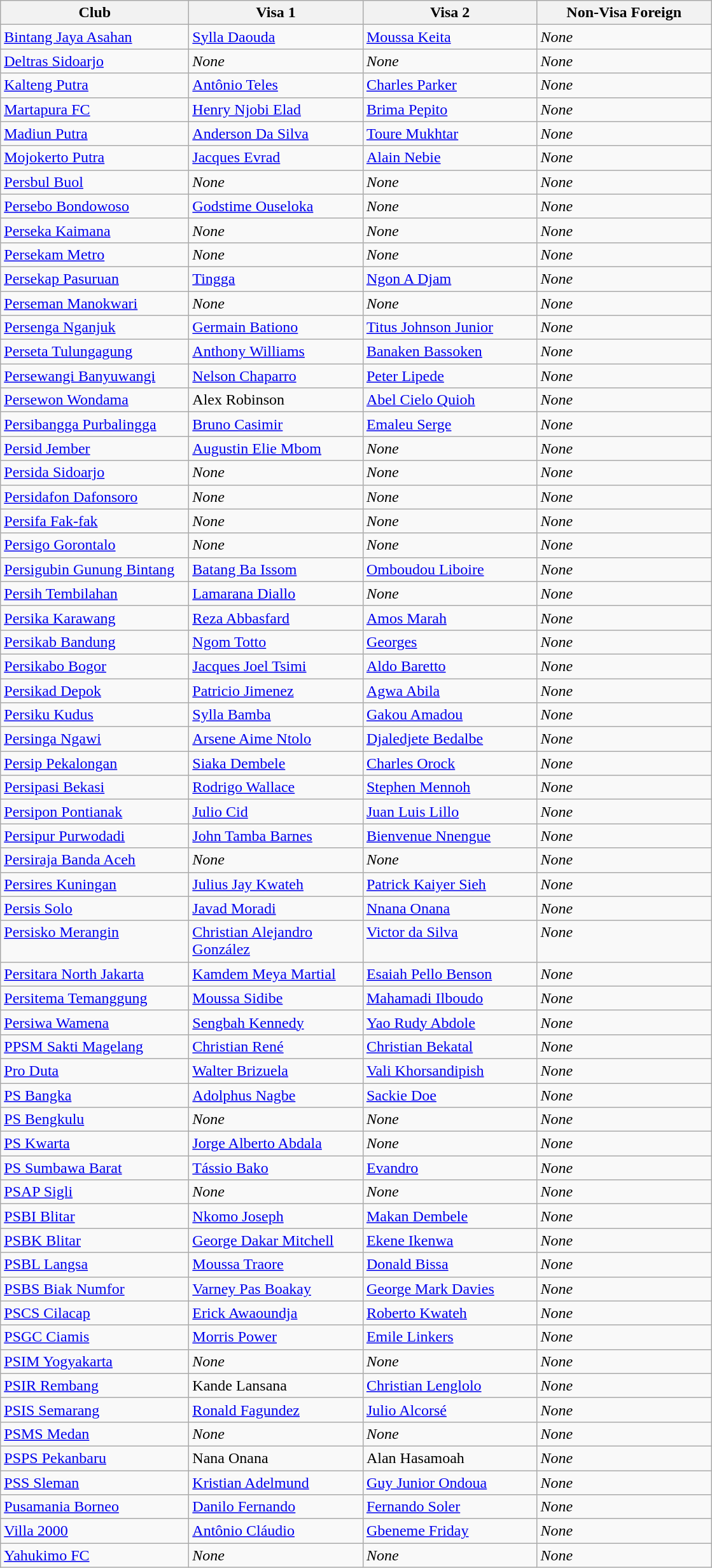<table class="wikitable">
<tr>
<th style="width:190px;">Club</th>
<th style="width:175px;">Visa 1</th>
<th style="width:175px;">Visa 2</th>
<th style="width:175px;">Non-Visa Foreign</th>
</tr>
<tr style="vertical-align:top;">
<td><a href='#'>Bintang Jaya Asahan</a></td>
<td> <a href='#'>Sylla Daouda</a></td>
<td> <a href='#'>Moussa Keita</a></td>
<td><em>None</em></td>
</tr>
<tr style="vertical-align:top;">
<td><a href='#'>Deltras Sidoarjo</a></td>
<td><em>None</em></td>
<td><em>None</em></td>
<td><em>None</em></td>
</tr>
<tr style="vertical-align:top;">
<td><a href='#'>Kalteng Putra</a></td>
<td> <a href='#'>Antônio Teles</a></td>
<td> <a href='#'>Charles Parker</a></td>
<td><em>None</em></td>
</tr>
<tr style="vertical-align:top;">
<td><a href='#'>Martapura FC</a></td>
<td> <a href='#'>Henry Njobi Elad</a></td>
<td> <a href='#'>Brima Pepito</a></td>
<td><em>None</em></td>
</tr>
<tr style="vertical-align:top;">
<td><a href='#'>Madiun Putra</a></td>
<td> <a href='#'>Anderson Da Silva</a></td>
<td> <a href='#'>Toure Mukhtar</a></td>
<td><em>None</em></td>
</tr>
<tr style="vertical-align:top;">
<td><a href='#'>Mojokerto Putra</a></td>
<td> <a href='#'>Jacques Evrad</a></td>
<td> <a href='#'>Alain Nebie</a></td>
<td><em>None</em></td>
</tr>
<tr style="vertical-align:top;">
<td><a href='#'>Persbul Buol</a></td>
<td><em>None</em></td>
<td><em>None</em></td>
<td><em>None</em></td>
</tr>
<tr style="vertical-align:top;">
<td><a href='#'>Persebo Bondowoso</a></td>
<td> <a href='#'>Godstime Ouseloka</a></td>
<td><em>None</em></td>
<td><em>None</em></td>
</tr>
<tr style="vertical-align:top;">
<td><a href='#'>Perseka Kaimana</a></td>
<td><em>None</em></td>
<td><em>None</em></td>
<td><em>None</em></td>
</tr>
<tr style="vertical-align:top;">
<td><a href='#'>Persekam Metro</a></td>
<td><em>None</em></td>
<td><em>None</em></td>
<td><em>None</em></td>
</tr>
<tr style="vertical-align:top;">
<td><a href='#'>Persekap Pasuruan</a></td>
<td> <a href='#'>Tingga</a></td>
<td> <a href='#'>Ngon A Djam</a></td>
<td><em>None</em></td>
</tr>
<tr style="vertical-align:top;">
<td><a href='#'>Perseman Manokwari</a></td>
<td><em>None</em></td>
<td><em>None</em></td>
<td><em>None</em></td>
</tr>
<tr style="vertical-align:top;">
<td><a href='#'>Persenga Nganjuk</a></td>
<td> <a href='#'>Germain Bationo</a></td>
<td> <a href='#'>Titus Johnson Junior</a></td>
<td><em>None</em></td>
</tr>
<tr style="vertical-align:top;">
<td><a href='#'>Perseta Tulungagung</a></td>
<td> <a href='#'>Anthony Williams</a></td>
<td> <a href='#'>Banaken Bassoken</a></td>
<td><em>None</em></td>
</tr>
<tr style="vertical-align:top;">
<td><a href='#'>Persewangi Banyuwangi</a></td>
<td> <a href='#'>Nelson Chaparro</a></td>
<td> <a href='#'>Peter Lipede</a></td>
<td><em>None</em></td>
</tr>
<tr style="vertical-align:top;">
<td><a href='#'>Persewon Wondama</a></td>
<td> Alex Robinson</td>
<td> <a href='#'>Abel Cielo Quioh</a></td>
<td><em>None</em></td>
</tr>
<tr style="vertical-align:top;">
<td><a href='#'>Persibangga Purbalingga</a></td>
<td> <a href='#'>Bruno Casimir</a></td>
<td> <a href='#'>Emaleu Serge</a></td>
<td><em>None</em></td>
</tr>
<tr style="vertical-align:top;">
<td><a href='#'>Persid Jember</a></td>
<td> <a href='#'>Augustin Elie Mbom</a></td>
<td><em>None</em></td>
<td><em>None</em></td>
</tr>
<tr style="vertical-align:top;">
<td><a href='#'>Persida Sidoarjo</a></td>
<td><em>None</em></td>
<td><em>None</em></td>
<td><em>None</em></td>
</tr>
<tr style="vertical-align:top;">
<td><a href='#'>Persidafon Dafonsoro</a></td>
<td><em>None</em></td>
<td><em>None</em></td>
<td><em>None</em></td>
</tr>
<tr style="vertical-align:top;">
<td><a href='#'>Persifa Fak-fak</a></td>
<td><em>None</em></td>
<td><em>None</em></td>
<td><em>None</em></td>
</tr>
<tr style="vertical-align:top;">
<td><a href='#'>Persigo Gorontalo</a></td>
<td><em>None</em></td>
<td><em>None</em></td>
<td><em>None</em></td>
</tr>
<tr style="vertical-align:top;">
<td><a href='#'>Persigubin Gunung Bintang</a></td>
<td> <a href='#'>Batang Ba Issom</a></td>
<td> <a href='#'>Omboudou Liboire</a></td>
<td><em>None</em></td>
</tr>
<tr style="vertical-align:top;">
<td><a href='#'>Persih Tembilahan</a></td>
<td> <a href='#'>Lamarana Diallo</a></td>
<td><em>None</em></td>
<td><em>None</em></td>
</tr>
<tr style="vertical-align:top;">
<td><a href='#'>Persika Karawang</a></td>
<td> <a href='#'>Reza Abbasfard</a></td>
<td> <a href='#'>Amos Marah</a></td>
<td><em>None</em></td>
</tr>
<tr style="vertical-align:top;">
<td><a href='#'>Persikab Bandung</a></td>
<td> <a href='#'>Ngom Totto</a></td>
<td> <a href='#'>Georges</a></td>
<td><em>None</em></td>
</tr>
<tr style="vertical-align:top;">
<td><a href='#'>Persikabo Bogor</a></td>
<td> <a href='#'>Jacques Joel Tsimi</a></td>
<td> <a href='#'>Aldo Baretto</a></td>
<td><em>None</em></td>
</tr>
<tr style="vertical-align:top;">
<td><a href='#'>Persikad Depok</a></td>
<td> <a href='#'>Patricio Jimenez</a></td>
<td> <a href='#'>Agwa Abila</a></td>
<td><em>None</em></td>
</tr>
<tr style="vertical-align:top;">
<td><a href='#'>Persiku Kudus</a></td>
<td> <a href='#'>Sylla Bamba</a></td>
<td> <a href='#'>Gakou Amadou</a></td>
<td><em>None</em></td>
</tr>
<tr style="vertical-align:top;">
<td><a href='#'>Persinga Ngawi</a></td>
<td> <a href='#'>Arsene Aime Ntolo</a></td>
<td> <a href='#'>Djaledjete Bedalbe</a></td>
<td><em>None</em></td>
</tr>
<tr style="vertical-align:top;">
<td><a href='#'>Persip Pekalongan</a></td>
<td> <a href='#'>Siaka Dembele</a></td>
<td> <a href='#'>Charles Orock</a></td>
<td><em>None</em></td>
</tr>
<tr style="vertical-align:top;">
<td><a href='#'>Persipasi Bekasi</a></td>
<td> <a href='#'>Rodrigo Wallace</a></td>
<td> <a href='#'>Stephen Mennoh</a></td>
<td><em>None</em></td>
</tr>
<tr style="vertical-align:top;">
<td><a href='#'>Persipon Pontianak</a></td>
<td> <a href='#'>Julio Cid</a></td>
<td> <a href='#'>Juan Luis Lillo</a></td>
<td><em>None</em></td>
</tr>
<tr style="vertical-align:top;">
<td><a href='#'>Persipur Purwodadi</a></td>
<td> <a href='#'>John Tamba Barnes</a></td>
<td> <a href='#'>Bienvenue Nnengue</a></td>
<td><em>None</em></td>
</tr>
<tr style="vertical-align:top;">
<td><a href='#'>Persiraja Banda Aceh</a></td>
<td><em>None</em></td>
<td><em>None</em></td>
<td><em>None</em></td>
</tr>
<tr style="vertical-align:top;">
<td><a href='#'>Persires Kuningan</a></td>
<td> <a href='#'>Julius Jay Kwateh</a></td>
<td> <a href='#'>Patrick Kaiyer Sieh</a></td>
<td><em>None</em></td>
</tr>
<tr style="vertical-align:top;">
<td><a href='#'>Persis Solo</a></td>
<td> <a href='#'>Javad Moradi</a></td>
<td> <a href='#'>Nnana Onana</a></td>
<td><em>None</em></td>
</tr>
<tr style="vertical-align:top;">
<td><a href='#'>Persisko Merangin</a> </td>
<td> <a href='#'>Christian Alejandro González</a></td>
<td> <a href='#'>Victor da Silva</a></td>
<td><em>None</em></td>
</tr>
<tr style="vertical-align:top;">
<td><a href='#'>Persitara North Jakarta</a></td>
<td> <a href='#'>Kamdem Meya Martial</a></td>
<td> <a href='#'>Esaiah Pello Benson</a></td>
<td><em>None</em></td>
</tr>
<tr style="vertical-align:top;">
<td><a href='#'>Persitema Temanggung</a></td>
<td> <a href='#'>Moussa Sidibe</a></td>
<td> <a href='#'>Mahamadi Ilboudo</a></td>
<td><em>None</em></td>
</tr>
<tr style="vertical-align:top;">
<td><a href='#'>Persiwa Wamena</a></td>
<td> <a href='#'>Sengbah Kennedy</a></td>
<td> <a href='#'>Yao Rudy Abdole</a></td>
<td><em>None</em></td>
</tr>
<tr style="vertical-align:top;">
<td><a href='#'>PPSM Sakti Magelang</a></td>
<td> <a href='#'>Christian René</a></td>
<td> <a href='#'>Christian Bekatal</a></td>
<td><em>None</em></td>
</tr>
<tr style="vertical-align:top;">
<td><a href='#'>Pro Duta</a></td>
<td> <a href='#'>Walter Brizuela</a></td>
<td> <a href='#'>Vali Khorsandipish</a></td>
<td><em>None</em></td>
</tr>
<tr style="vertical-align:top;">
<td><a href='#'>PS Bangka</a></td>
<td> <a href='#'>Adolphus Nagbe</a></td>
<td> <a href='#'>Sackie Doe</a></td>
<td><em>None</em></td>
</tr>
<tr style="vertical-align:top;">
<td><a href='#'>PS Bengkulu</a></td>
<td><em>None</em></td>
<td><em>None</em></td>
<td><em>None</em></td>
</tr>
<tr style="vertical-align:top;">
<td><a href='#'>PS Kwarta</a></td>
<td> <a href='#'>Jorge Alberto Abdala</a></td>
<td><em>None</em></td>
<td><em>None</em></td>
</tr>
<tr style="vertical-align:top;">
<td><a href='#'>PS Sumbawa Barat</a></td>
<td> <a href='#'>Tássio Bako</a></td>
<td> <a href='#'>Evandro</a></td>
<td><em>None</em></td>
</tr>
<tr style="vertical-align:top;">
<td><a href='#'>PSAP Sigli</a></td>
<td><em>None</em></td>
<td><em>None</em></td>
<td><em>None</em></td>
</tr>
<tr style="vertical-align:top;">
<td><a href='#'>PSBI Blitar</a></td>
<td> <a href='#'>Nkomo Joseph</a></td>
<td> <a href='#'>Makan Dembele</a></td>
<td><em>None</em></td>
</tr>
<tr style="vertical-align:top;">
<td><a href='#'>PSBK Blitar</a></td>
<td> <a href='#'>George Dakar Mitchell</a></td>
<td> <a href='#'>Ekene Ikenwa</a></td>
<td><em>None</em></td>
</tr>
<tr style="vertical-align:top;">
<td><a href='#'>PSBL Langsa</a></td>
<td> <a href='#'>Moussa Traore</a></td>
<td> <a href='#'>Donald Bissa</a></td>
<td><em>None</em></td>
</tr>
<tr style="vertical-align:top;">
<td><a href='#'>PSBS Biak Numfor</a> </td>
<td> <a href='#'>Varney Pas Boakay</a></td>
<td> <a href='#'>George Mark Davies</a></td>
<td><em>None</em></td>
</tr>
<tr style="vertical-align:top;">
<td><a href='#'>PSCS Cilacap</a></td>
<td> <a href='#'>Erick Awaoundja</a></td>
<td> <a href='#'>Roberto Kwateh</a></td>
<td><em>None</em></td>
</tr>
<tr style="vertical-align:top;">
<td><a href='#'>PSGC Ciamis</a></td>
<td> <a href='#'>Morris Power</a></td>
<td> <a href='#'>Emile Linkers</a></td>
<td><em>None</em></td>
</tr>
<tr style="vertical-align:top;">
<td><a href='#'>PSIM Yogyakarta</a></td>
<td><em>None</em></td>
<td><em>None</em></td>
<td><em>None</em></td>
</tr>
<tr style="vertical-align:top;">
<td><a href='#'>PSIR Rembang</a></td>
<td> Kande Lansana</td>
<td> <a href='#'>Christian Lenglolo</a></td>
<td><em>None</em></td>
</tr>
<tr style="vertical-align:top;">
<td><a href='#'>PSIS Semarang</a></td>
<td> <a href='#'>Ronald Fagundez</a></td>
<td> <a href='#'>Julio Alcorsé</a></td>
<td><em>None</em></td>
</tr>
<tr style="vertical-align:top;">
<td><a href='#'>PSMS Medan</a></td>
<td><em>None</em></td>
<td><em>None</em></td>
<td><em>None</em></td>
</tr>
<tr style="vertical-align:top;">
<td><a href='#'>PSPS Pekanbaru</a></td>
<td> Nana Onana</td>
<td> Alan Hasamoah</td>
<td><em>None</em></td>
</tr>
<tr style="vertical-align:top;">
<td><a href='#'>PSS Sleman</a></td>
<td> <a href='#'>Kristian Adelmund</a></td>
<td> <a href='#'>Guy Junior Ondoua</a></td>
<td><em>None</em></td>
</tr>
<tr style="vertical-align:top;">
<td><a href='#'>Pusamania Borneo</a></td>
<td> <a href='#'>Danilo Fernando</a></td>
<td> <a href='#'>Fernando Soler</a></td>
<td><em>None</em></td>
</tr>
<tr style="vertical-align:top;">
<td><a href='#'>Villa 2000</a></td>
<td> <a href='#'>Antônio Cláudio</a></td>
<td> <a href='#'>Gbeneme Friday</a></td>
<td><em>None</em></td>
</tr>
<tr style="vertical-align:top;">
<td><a href='#'>Yahukimo FC</a></td>
<td><em>None</em></td>
<td><em>None</em></td>
<td><em>None</em></td>
</tr>
</table>
